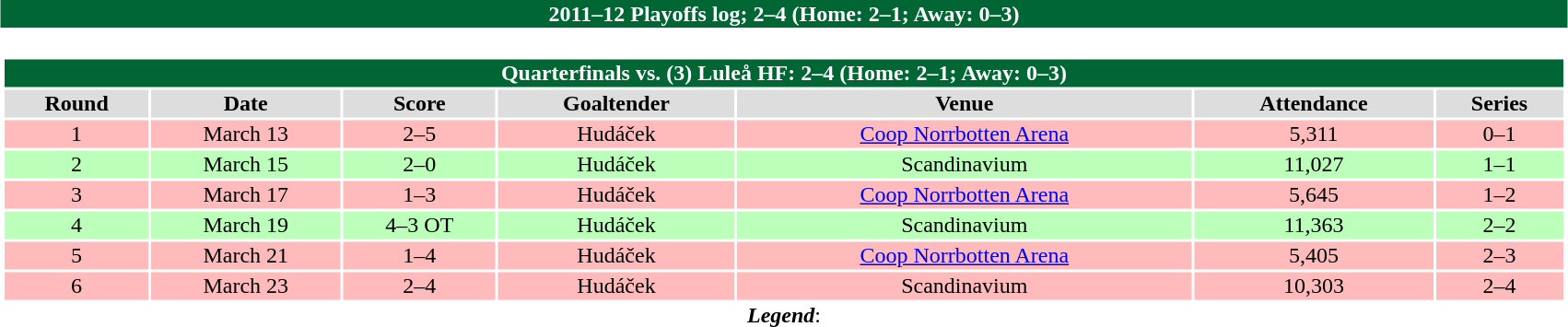<table class="toccolours" width=90% style="clear:both; margin:1.5em auto; text-align:center;">
<tr>
<th colspan=10 style="background:#006633; color: #ffffff;">2011–12 Playoffs log; 2–4 (Home: 2–1; Away: 0–3)</th>
</tr>
<tr>
<td colspan=10><br><table class="toccolours collapsible collapsed" width=100%>
<tr>
<th colspan=10; style="background:#006633; color: #ffffff;">Quarterfinals vs. (3) Luleå HF: 2–4 (Home: 2–1; Away: 0–3)</th>
</tr>
<tr align="center"  bgcolor="#dddddd">
<td><strong>Round</strong></td>
<td><strong>Date</strong></td>
<td><strong>Score</strong></td>
<td><strong>Goaltender</strong></td>
<td><strong>Venue</strong></td>
<td><strong>Attendance</strong></td>
<td><strong>Series</strong></td>
</tr>
<tr align="center" bgcolor="ffbbbb">
<td>1</td>
<td>March 13</td>
<td>2–5</td>
<td>Hudáček</td>
<td><a href='#'>Coop Norrbotten Arena</a></td>
<td>5,311</td>
<td>0–1</td>
</tr>
<tr align="center" bgcolor="bbffbb">
<td>2</td>
<td>March 15</td>
<td>2–0</td>
<td>Hudáček</td>
<td>Scandinavium</td>
<td>11,027</td>
<td>1–1</td>
</tr>
<tr align="center" bgcolor="ffbbbb">
<td>3</td>
<td>March 17</td>
<td>1–3</td>
<td>Hudáček</td>
<td><a href='#'>Coop Norrbotten Arena</a></td>
<td>5,645</td>
<td>1–2</td>
</tr>
<tr align="center" bgcolor="bbffbb">
<td>4</td>
<td>March 19</td>
<td>4–3 OT</td>
<td>Hudáček</td>
<td>Scandinavium</td>
<td>11,363</td>
<td>2–2</td>
</tr>
<tr align="center" bgcolor="ffbbbb">
<td>5</td>
<td>March 21</td>
<td>1–4</td>
<td>Hudáček</td>
<td><a href='#'>Coop Norrbotten Arena</a></td>
<td>5,405</td>
<td>2–3</td>
</tr>
<tr align="center" bgcolor="ffbbbb">
<td>6</td>
<td>March 23</td>
<td>2–4</td>
<td>Hudáček</td>
<td>Scandinavium</td>
<td>10,303</td>
<td>2–4</td>
</tr>
</table>
<strong><em>Legend</em></strong>: 
</td>
</tr>
</table>
